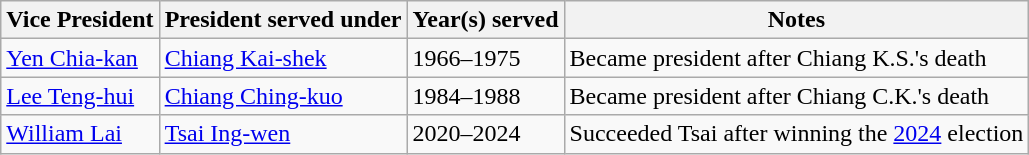<table class="wikitable">
<tr>
<th>Vice President</th>
<th>President served under</th>
<th>Year(s) served</th>
<th>Notes</th>
</tr>
<tr>
<td><a href='#'>Yen Chia-kan</a></td>
<td><a href='#'>Chiang Kai-shek</a></td>
<td>1966–1975</td>
<td>Became president after Chiang K.S.'s death</td>
</tr>
<tr>
<td><a href='#'>Lee Teng-hui</a></td>
<td><a href='#'>Chiang Ching-kuo</a></td>
<td>1984–1988</td>
<td>Became president after Chiang C.K.'s death</td>
</tr>
<tr>
<td><a href='#'>William Lai</a></td>
<td><a href='#'>Tsai Ing-wen</a></td>
<td>2020–2024</td>
<td>Succeeded Tsai after winning the <a href='#'>2024</a> election</td>
</tr>
</table>
